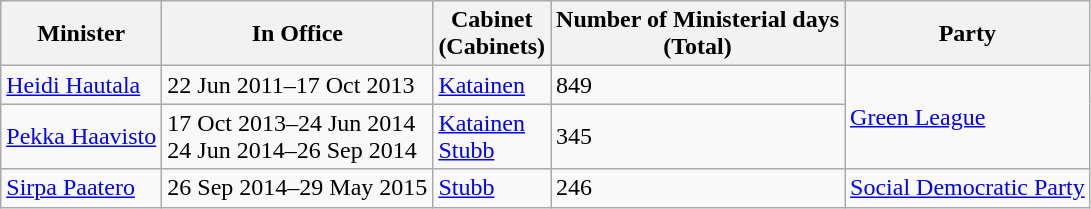<table class="wikitable">
<tr>
<th>Minister</th>
<th>In Office</th>
<th>Cabinet<br>(Cabinets)</th>
<th>Number of Ministerial days <br>(Total)</th>
<th>Party</th>
</tr>
<tr>
<td><a href='#'>Heidi Hautala</a></td>
<td>22 Jun 2011–17 Oct 2013</td>
<td><a href='#'>Katainen</a></td>
<td>849</td>
<td rowspan=2><a href='#'>Green League</a></td>
</tr>
<tr>
<td><a href='#'>Pekka Haavisto</a></td>
<td>17 Oct 2013–24 Jun 2014<br>24 Jun 2014–26 Sep 2014</td>
<td><a href='#'>Katainen</a><br><a href='#'>Stubb</a></td>
<td>345</td>
</tr>
<tr>
<td><a href='#'>Sirpa Paatero</a></td>
<td>26 Sep 2014–29 May 2015</td>
<td><a href='#'>Stubb</a></td>
<td>246</td>
<td><a href='#'>Social Democratic Party</a></td>
</tr>
</table>
